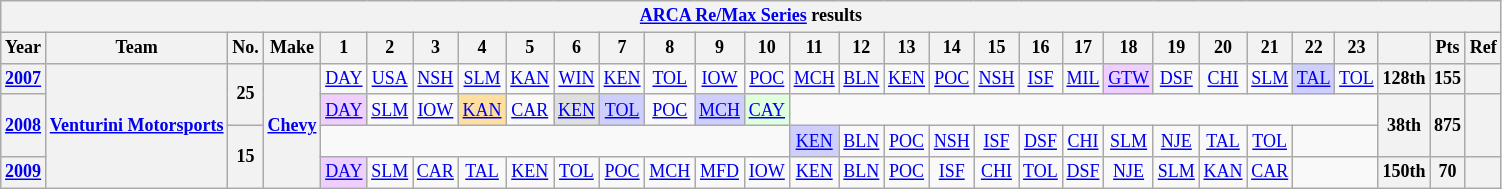<table class="wikitable" style="text-align:center; font-size:75%">
<tr>
<th colspan=48><a href='#'>ARCA Re/Max Series</a> results</th>
</tr>
<tr>
<th>Year</th>
<th>Team</th>
<th>No.</th>
<th>Make</th>
<th>1</th>
<th>2</th>
<th>3</th>
<th>4</th>
<th>5</th>
<th>6</th>
<th>7</th>
<th>8</th>
<th>9</th>
<th>10</th>
<th>11</th>
<th>12</th>
<th>13</th>
<th>14</th>
<th>15</th>
<th>16</th>
<th>17</th>
<th>18</th>
<th>19</th>
<th>20</th>
<th>21</th>
<th>22</th>
<th>23</th>
<th></th>
<th>Pts</th>
<th>Ref</th>
</tr>
<tr>
<th><a href='#'>2007</a></th>
<th rowspan=4><a href='#'>Venturini Motorsports</a></th>
<th rowspan=2>25</th>
<th rowspan=4><a href='#'>Chevy</a></th>
<td><a href='#'>DAY</a></td>
<td><a href='#'>USA</a></td>
<td><a href='#'>NSH</a></td>
<td><a href='#'>SLM</a></td>
<td><a href='#'>KAN</a></td>
<td><a href='#'>WIN</a></td>
<td><a href='#'>KEN</a></td>
<td><a href='#'>TOL</a></td>
<td><a href='#'>IOW</a></td>
<td><a href='#'>POC</a></td>
<td><a href='#'>MCH</a></td>
<td><a href='#'>BLN</a></td>
<td><a href='#'>KEN</a></td>
<td><a href='#'>POC</a></td>
<td><a href='#'>NSH</a></td>
<td><a href='#'>ISF</a></td>
<td><a href='#'>MIL</a></td>
<td style="background:#EFCFFF;"><a href='#'>GTW</a><br></td>
<td><a href='#'>DSF</a></td>
<td><a href='#'>CHI</a></td>
<td><a href='#'>SLM</a></td>
<td style="background:#CFCFFF;"><a href='#'>TAL</a><br></td>
<td><a href='#'>TOL</a></td>
<th>128th</th>
<th>155</th>
<th></th>
</tr>
<tr>
<th rowspan=2><a href='#'>2008</a></th>
<td style="background:#EFCFFF;"><a href='#'>DAY</a><br></td>
<td><a href='#'>SLM</a></td>
<td><a href='#'>IOW</a></td>
<td style="background:#FFDF9F;"><a href='#'>KAN</a><br></td>
<td><a href='#'>CAR</a></td>
<td style="background:#DFDFDF;"><a href='#'>KEN</a><br></td>
<td style="background:#CFCFFF;"><a href='#'>TOL</a><br></td>
<td><a href='#'>POC</a></td>
<td style="background:#CFCFFF;"><a href='#'>MCH</a><br></td>
<td style="background:#DFFFDF;"><a href='#'>CAY</a><br></td>
<td colspan=13></td>
<th rowspan=2>38th</th>
<th rowspan=2>875</th>
<th rowspan=2></th>
</tr>
<tr>
<th rowspan=2>15</th>
<td colspan=10></td>
<td style="background:#CFCFFF;"><a href='#'>KEN</a><br></td>
<td><a href='#'>BLN</a></td>
<td><a href='#'>POC</a></td>
<td><a href='#'>NSH</a></td>
<td><a href='#'>ISF</a></td>
<td><a href='#'>DSF</a></td>
<td><a href='#'>CHI</a></td>
<td><a href='#'>SLM</a></td>
<td><a href='#'>NJE</a></td>
<td><a href='#'>TAL</a></td>
<td><a href='#'>TOL</a></td>
<td colspan=2></td>
</tr>
<tr>
<th><a href='#'>2009</a></th>
<td style="background:#EFCFFF;"><a href='#'>DAY</a><br></td>
<td><a href='#'>SLM</a></td>
<td><a href='#'>CAR</a></td>
<td><a href='#'>TAL</a></td>
<td><a href='#'>KEN</a></td>
<td><a href='#'>TOL</a></td>
<td><a href='#'>POC</a></td>
<td><a href='#'>MCH</a></td>
<td><a href='#'>MFD</a></td>
<td><a href='#'>IOW</a></td>
<td><a href='#'>KEN</a></td>
<td><a href='#'>BLN</a></td>
<td><a href='#'>POC</a></td>
<td><a href='#'>ISF</a></td>
<td><a href='#'>CHI</a></td>
<td><a href='#'>TOL</a></td>
<td><a href='#'>DSF</a></td>
<td><a href='#'>NJE</a></td>
<td><a href='#'>SLM</a></td>
<td><a href='#'>KAN</a></td>
<td><a href='#'>CAR</a></td>
<td colspan=2></td>
<th>150th</th>
<th>70</th>
<th></th>
</tr>
</table>
